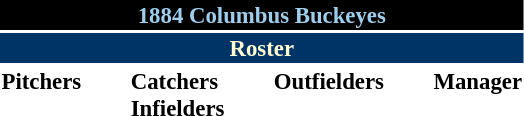<table class="toccolours" style="font-size: 95%;">
<tr>
<th colspan="10" style="background-color: black; color: #9ECEEE; text-align: center;">1884 Columbus Buckeyes</th>
</tr>
<tr>
<td colspan="10" style="background-color: #003366; color: #FFFDD0; text-align: center;"><strong>Roster</strong></td>
</tr>
<tr>
<td valign="top"><strong>Pitchers</strong><br>


</td>
<td width="25px"></td>
<td valign="top"><strong>Catchers</strong><br>

<strong>Infielders</strong>



</td>
<td width="25px"></td>
<td valign="top"><strong>Outfielders</strong><br>



</td>
<td width="25px"></td>
<td valign="top"><strong>Manager</strong><br></td>
</tr>
</table>
